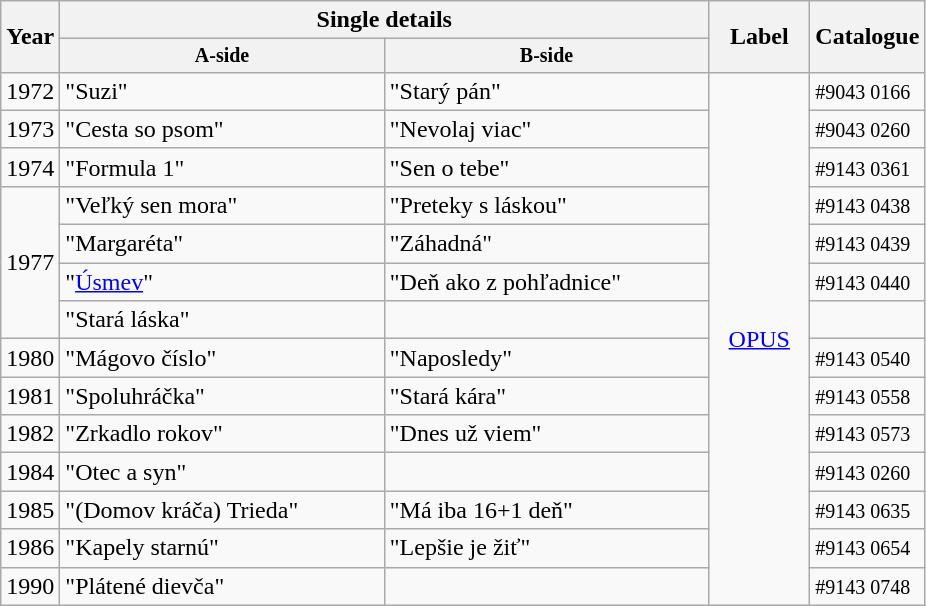<table class="wikitable" style=text-align:left;>
<tr>
<th rowspan=2>Year</th>
<th colspan=2>Single details</th>
<th width=60 rowspan=2>Label</th>
<th rowspan=2>Catalogue</th>
</tr>
<tr style=font-size:smaller;>
<th width=210>A-side</th>
<th width=210>B-side</th>
</tr>
<tr>
<td>1972</td>
<td>"Suzi"</td>
<td>"Starý pán"</td>
<td rowspan=14 align=center><a href='#'>OPUS</a></td>
<td><small>#9043 0166</small></td>
</tr>
<tr>
<td>1973</td>
<td>"Cesta so psom"</td>
<td>"Nevolaj viac"</td>
<td><small>#9043 0260</small></td>
</tr>
<tr>
<td>1974</td>
<td>"Formula 1"</td>
<td>"Sen o tebe"</td>
<td><small>#9143 0361</small></td>
</tr>
<tr>
<td rowspan="4">1977</td>
<td>"Veľký sen mora"</td>
<td>"Preteky s láskou"</td>
<td><small>#9143 0438</small></td>
</tr>
<tr>
<td>"Margaréta"</td>
<td>"Záhadná"</td>
<td><small>#9143 0439</small></td>
</tr>
<tr>
<td>"<a href='#'>Úsmev</a>"</td>
<td>"Deň ako z pohľadnice"</td>
<td><small>#9143 0440</small></td>
</tr>
<tr>
<td>"Stará láska"</td>
<td></td>
<td></td>
</tr>
<tr>
<td>1980</td>
<td>"Mágovo číslo"</td>
<td>"Naposledy"</td>
<td><small>#9143 0540</small></td>
</tr>
<tr>
<td>1981</td>
<td>"Spoluhráčka"</td>
<td>"Stará kára"</td>
<td><small>#9143 0558</small></td>
</tr>
<tr>
<td>1982</td>
<td>"Zrkadlo rokov"</td>
<td>"Dnes už viem"</td>
<td><small>#9143 0573</small></td>
</tr>
<tr>
<td>1984</td>
<td>"Otec a syn"</td>
<td></td>
<td><small>#9143 0260</small></td>
</tr>
<tr>
<td>1985</td>
<td>"(Domov kráča) Trieda"</td>
<td>"Má iba 16+1 deň"</td>
<td><small>#9143 0635</small></td>
</tr>
<tr>
<td>1986</td>
<td>"Kapely starnú"</td>
<td>"Lepšie je žiť"</td>
<td><small>#9143 0654</small></td>
</tr>
<tr>
<td>1990</td>
<td>"Plátené dievča"</td>
<td></td>
<td><small>#9143 0748</small></td>
</tr>
</table>
